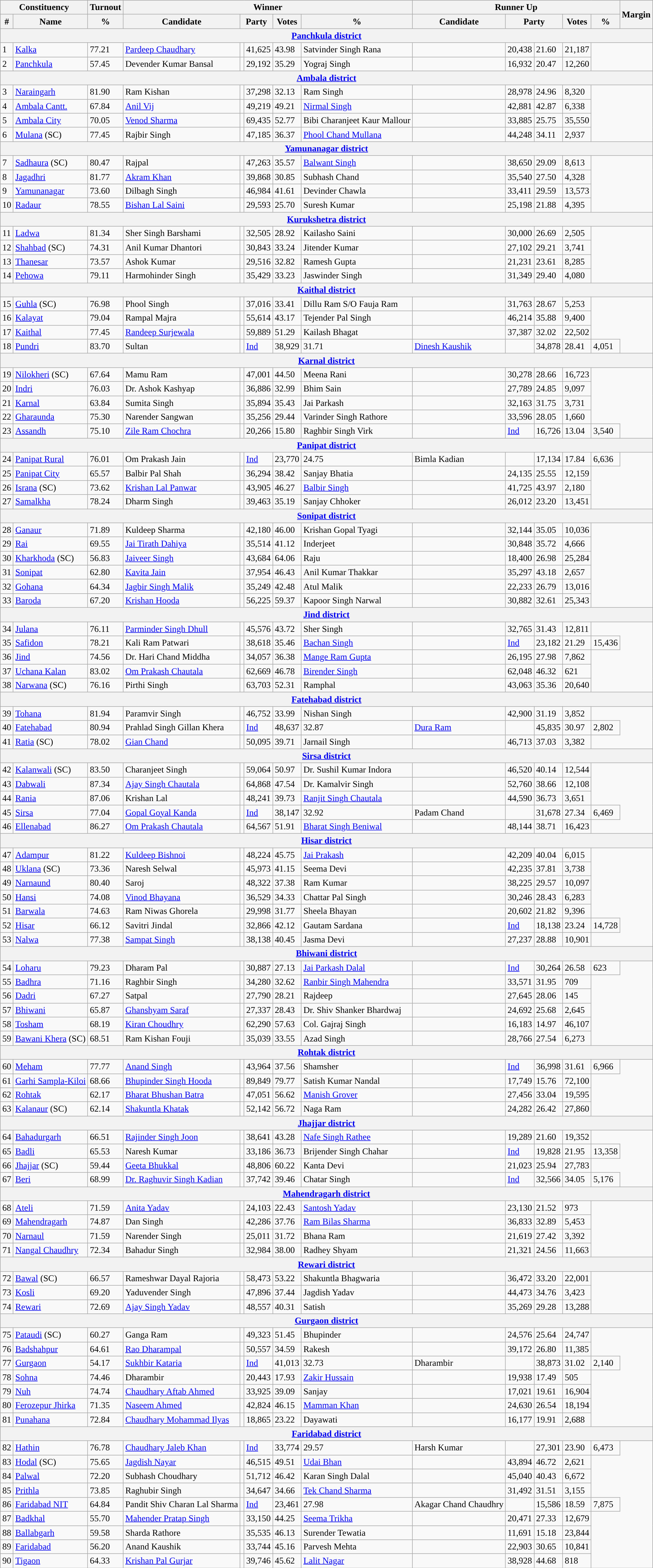<table class="wikitable sortable">
<tr>
<th colspan="2">Constituency</th>
<th>Turnout</th>
<th colspan="5">Winner</th>
<th colspan="5">Runner Up</th>
<th rowspan="2" data-sort-type=number>Margin</th>
</tr>
<tr>
<th>#</th>
<th>Name</th>
<th>%</th>
<th>Candidate</th>
<th colspan="2">Party</th>
<th data-sort-type="number">Votes</th>
<th>%</th>
<th>Candidate</th>
<th colspan="2">Party</th>
<th data-sort-type="number">Votes</th>
<th>%</th>
</tr>
<tr>
<th colspan="14"><a href='#'>Panchkula district</a></th>
</tr>
<tr>
<td>1</td>
<td><a href='#'>Kalka</a></td>
<td>77.21</td>
<td><a href='#'>Pardeep Chaudhary</a></td>
<td></td>
<td>41,625</td>
<td>43.98</td>
<td>Satvinder Singh Rana</td>
<td></td>
<td>20,438</td>
<td>21.60</td>
<td>21,187</td>
</tr>
<tr>
<td>2</td>
<td><a href='#'>Panchkula</a></td>
<td>57.45</td>
<td>Devender Kumar Bansal</td>
<td></td>
<td>29,192</td>
<td>35.29</td>
<td>Yograj Singh</td>
<td></td>
<td>16,932</td>
<td>20.47</td>
<td>12,260</td>
</tr>
<tr>
<th colspan="14"><a href='#'>Ambala district</a></th>
</tr>
<tr>
<td>3</td>
<td><a href='#'>Naraingarh</a></td>
<td>81.90</td>
<td>Ram Kishan</td>
<td></td>
<td>37,298</td>
<td>32.13</td>
<td>Ram Singh</td>
<td></td>
<td>28,978</td>
<td>24.96</td>
<td>8,320</td>
</tr>
<tr>
<td>4</td>
<td><a href='#'>Ambala Cantt.</a></td>
<td>67.84</td>
<td><a href='#'>Anil Vij</a></td>
<td></td>
<td>49,219</td>
<td>49.21</td>
<td><a href='#'>Nirmal Singh</a></td>
<td></td>
<td>42,881</td>
<td>42.87</td>
<td>6,338</td>
</tr>
<tr>
<td>5</td>
<td><a href='#'>Ambala City</a></td>
<td>70.05</td>
<td><a href='#'>Venod Sharma</a></td>
<td></td>
<td>69,435</td>
<td>52.77</td>
<td>Bibi Charanjeet Kaur Mallour</td>
<td></td>
<td>33,885</td>
<td>25.75</td>
<td>35,550</td>
</tr>
<tr>
<td>6</td>
<td><a href='#'>Mulana</a> (SC)</td>
<td>77.45</td>
<td>Rajbir Singh</td>
<td></td>
<td>47,185</td>
<td>36.37</td>
<td><a href='#'>Phool Chand Mullana</a></td>
<td></td>
<td>44,248</td>
<td>34.11</td>
<td>2,937</td>
</tr>
<tr>
<th colspan="14"><a href='#'>Yamunanagar district</a></th>
</tr>
<tr>
<td>7</td>
<td><a href='#'>Sadhaura</a> (SC)</td>
<td>80.47</td>
<td>Rajpal</td>
<td></td>
<td>47,263</td>
<td>35.57</td>
<td><a href='#'>Balwant Singh</a></td>
<td></td>
<td>38,650</td>
<td>29.09</td>
<td>8,613</td>
</tr>
<tr>
<td>8</td>
<td><a href='#'>Jagadhri</a></td>
<td>81.77</td>
<td><a href='#'>Akram Khan</a></td>
<td></td>
<td>39,868</td>
<td>30.85</td>
<td>Subhash Chand</td>
<td></td>
<td>35,540</td>
<td>27.50</td>
<td>4,328</td>
</tr>
<tr>
<td>9</td>
<td><a href='#'>Yamunanagar</a></td>
<td>73.60</td>
<td>Dilbagh Singh</td>
<td></td>
<td>46,984</td>
<td>41.61</td>
<td>Devinder Chawla</td>
<td></td>
<td>33,411</td>
<td>29.59</td>
<td>13,573</td>
</tr>
<tr>
<td>10</td>
<td><a href='#'>Radaur</a></td>
<td>78.55</td>
<td><a href='#'>Bishan Lal Saini</a></td>
<td></td>
<td>29,593</td>
<td>25.70</td>
<td>Suresh Kumar</td>
<td></td>
<td>25,198</td>
<td>21.88</td>
<td>4,395</td>
</tr>
<tr>
<th colspan="14"><a href='#'>Kurukshetra district</a></th>
</tr>
<tr>
<td>11</td>
<td><a href='#'>Ladwa</a></td>
<td>81.34</td>
<td>Sher Singh Barshami</td>
<td></td>
<td>32,505</td>
<td>28.92</td>
<td>Kailasho Saini</td>
<td></td>
<td>30,000</td>
<td>26.69</td>
<td>2,505</td>
</tr>
<tr>
<td>12</td>
<td><a href='#'>Shahbad</a> (SC)</td>
<td>74.31</td>
<td>Anil Kumar Dhantori</td>
<td></td>
<td>30,843</td>
<td>33.24</td>
<td>Jitender Kumar</td>
<td></td>
<td>27,102</td>
<td>29.21</td>
<td>3,741</td>
</tr>
<tr>
<td>13</td>
<td><a href='#'>Thanesar</a></td>
<td>73.57</td>
<td>Ashok Kumar</td>
<td></td>
<td>29,516</td>
<td>32.82</td>
<td>Ramesh Gupta</td>
<td></td>
<td>21,231</td>
<td>23.61</td>
<td>8,285</td>
</tr>
<tr>
<td>14</td>
<td><a href='#'>Pehowa</a></td>
<td>79.11</td>
<td>Harmohinder Singh</td>
<td></td>
<td>35,429</td>
<td>33.23</td>
<td>Jaswinder Singh</td>
<td></td>
<td>31,349</td>
<td>29.40</td>
<td>4,080</td>
</tr>
<tr>
<th colspan="14"><a href='#'>Kaithal district</a></th>
</tr>
<tr>
<td>15</td>
<td><a href='#'>Guhla</a> (SC)</td>
<td>76.98</td>
<td>Phool Singh</td>
<td></td>
<td>37,016</td>
<td>33.41</td>
<td>Dillu Ram S/O Fauja Ram</td>
<td></td>
<td>31,763</td>
<td>28.67</td>
<td>5,253</td>
</tr>
<tr>
<td>16</td>
<td><a href='#'>Kalayat</a></td>
<td>79.04</td>
<td>Rampal Majra</td>
<td></td>
<td>55,614</td>
<td>43.17</td>
<td>Tejender Pal Singh</td>
<td></td>
<td>46,214</td>
<td>35.88</td>
<td>9,400</td>
</tr>
<tr>
<td>17</td>
<td><a href='#'>Kaithal</a></td>
<td>77.45</td>
<td><a href='#'>Randeep Surjewala</a></td>
<td></td>
<td>59,889</td>
<td>51.29</td>
<td>Kailash Bhagat</td>
<td></td>
<td>37,387</td>
<td>32.02</td>
<td>22,502</td>
</tr>
<tr>
<td>18</td>
<td><a href='#'>Pundri</a></td>
<td>83.70</td>
<td>Sultan</td>
<td style="background-color: "></td>
<td><a href='#'>Ind</a></td>
<td>38,929</td>
<td>31.71</td>
<td><a href='#'>Dinesh Kaushik</a></td>
<td></td>
<td>34,878</td>
<td>28.41</td>
<td>4,051</td>
</tr>
<tr>
<th colspan="14"><a href='#'>Karnal district</a></th>
</tr>
<tr>
<td>19</td>
<td><a href='#'>Nilokheri</a> (SC)</td>
<td>67.64</td>
<td>Mamu Ram</td>
<td></td>
<td>47,001</td>
<td>44.50</td>
<td>Meena Rani</td>
<td></td>
<td>30,278</td>
<td>28.66</td>
<td>16,723</td>
</tr>
<tr>
<td>20</td>
<td><a href='#'>Indri</a></td>
<td>76.03</td>
<td>Dr. Ashok Kashyap</td>
<td></td>
<td>36,886</td>
<td>32.99</td>
<td>Bhim Sain</td>
<td></td>
<td>27,789</td>
<td>24.85</td>
<td>9,097</td>
</tr>
<tr>
<td>21</td>
<td><a href='#'>Karnal</a></td>
<td>63.84</td>
<td>Sumita Singh</td>
<td></td>
<td>35,894</td>
<td>35.43</td>
<td>Jai Parkash</td>
<td></td>
<td>32,163</td>
<td>31.75</td>
<td>3,731</td>
</tr>
<tr>
<td>22</td>
<td><a href='#'>Gharaunda</a></td>
<td>75.30</td>
<td>Narender Sangwan</td>
<td></td>
<td>35,256</td>
<td>29.44</td>
<td>Varinder Singh Rathore</td>
<td></td>
<td>33,596</td>
<td>28.05</td>
<td>1,660</td>
</tr>
<tr>
<td>23</td>
<td><a href='#'>Assandh</a></td>
<td>75.10</td>
<td><a href='#'>Zile Ram Chochra</a></td>
<td></td>
<td>20,266</td>
<td>15.80</td>
<td>Raghbir Singh Virk</td>
<td style="background-color: "></td>
<td><a href='#'>Ind</a></td>
<td>16,726</td>
<td>13.04</td>
<td>3,540</td>
</tr>
<tr>
<th colspan="14"><a href='#'>Panipat district</a></th>
</tr>
<tr>
<td>24</td>
<td><a href='#'>Panipat Rural</a></td>
<td>76.01</td>
<td>Om Prakash Jain</td>
<td style="background-color: "></td>
<td><a href='#'>Ind</a></td>
<td>23,770</td>
<td>24.75</td>
<td>Bimla Kadian</td>
<td></td>
<td>17,134</td>
<td>17.84</td>
<td>6,636</td>
</tr>
<tr>
<td>25</td>
<td><a href='#'>Panipat City</a></td>
<td>65.57</td>
<td>Balbir Pal Shah</td>
<td></td>
<td>36,294</td>
<td>38.42</td>
<td>Sanjay Bhatia</td>
<td></td>
<td>24,135</td>
<td>25.55</td>
<td>12,159</td>
</tr>
<tr>
<td>26</td>
<td><a href='#'>Israna</a> (SC)</td>
<td>73.62</td>
<td><a href='#'>Krishan Lal Panwar</a></td>
<td></td>
<td>43,905</td>
<td>46.27</td>
<td><a href='#'>Balbir Singh</a></td>
<td></td>
<td>41,725</td>
<td>43.97</td>
<td>2,180</td>
</tr>
<tr>
<td>27</td>
<td><a href='#'>Samalkha</a></td>
<td>78.24</td>
<td>Dharm Singh</td>
<td></td>
<td>39,463</td>
<td>35.19</td>
<td>Sanjay Chhoker</td>
<td></td>
<td>26,012</td>
<td>23.20</td>
<td>13,451</td>
</tr>
<tr>
<th colspan="14"><a href='#'>Sonipat district</a></th>
</tr>
<tr>
<td>28</td>
<td><a href='#'>Ganaur</a></td>
<td>71.89</td>
<td>Kuldeep Sharma</td>
<td></td>
<td>42,180</td>
<td>46.00</td>
<td>Krishan Gopal Tyagi</td>
<td></td>
<td>32,144</td>
<td>35.05</td>
<td>10,036</td>
</tr>
<tr>
<td>29</td>
<td><a href='#'>Rai</a></td>
<td>69.55</td>
<td><a href='#'>Jai Tirath Dahiya</a></td>
<td></td>
<td>35,514</td>
<td>41.12</td>
<td>Inderjeet</td>
<td></td>
<td>30,848</td>
<td>35.72</td>
<td>4,666</td>
</tr>
<tr>
<td>30</td>
<td><a href='#'>Kharkhoda</a> (SC)</td>
<td>56.83</td>
<td><a href='#'>Jaiveer Singh</a></td>
<td></td>
<td>43,684</td>
<td>64.06</td>
<td>Raju</td>
<td></td>
<td>18,400</td>
<td>26.98</td>
<td>25,284</td>
</tr>
<tr>
<td>31</td>
<td><a href='#'>Sonipat</a></td>
<td>62.80</td>
<td><a href='#'>Kavita Jain</a></td>
<td></td>
<td>37,954</td>
<td>46.43</td>
<td>Anil Kumar Thakkar</td>
<td></td>
<td>35,297</td>
<td>43.18</td>
<td>2,657</td>
</tr>
<tr>
<td>32</td>
<td><a href='#'>Gohana</a></td>
<td>64.34</td>
<td><a href='#'>Jagbir Singh Malik</a></td>
<td></td>
<td>35,249</td>
<td>42.48</td>
<td>Atul Malik</td>
<td></td>
<td>22,233</td>
<td>26.79</td>
<td>13,016</td>
</tr>
<tr>
<td>33</td>
<td><a href='#'>Baroda</a></td>
<td>67.20</td>
<td><a href='#'>Krishan Hooda</a></td>
<td></td>
<td>56,225</td>
<td>59.37</td>
<td>Kapoor Singh Narwal</td>
<td></td>
<td>30,882</td>
<td>32.61</td>
<td>25,343</td>
</tr>
<tr>
<th colspan="14"><a href='#'>Jind district</a></th>
</tr>
<tr>
<td>34</td>
<td><a href='#'>Julana</a></td>
<td>76.11</td>
<td><a href='#'>Parminder Singh Dhull</a></td>
<td></td>
<td>45,576</td>
<td>43.72</td>
<td>Sher Singh</td>
<td></td>
<td>32,765</td>
<td>31.43</td>
<td>12,811</td>
</tr>
<tr>
<td>35</td>
<td><a href='#'>Safidon</a></td>
<td>78.21</td>
<td>Kali Ram Patwari</td>
<td></td>
<td>38,618</td>
<td>35.46</td>
<td><a href='#'>Bachan Singh</a></td>
<td style="background-color: "></td>
<td><a href='#'>Ind</a></td>
<td>23,182</td>
<td>21.29</td>
<td>15,436</td>
</tr>
<tr>
<td>36</td>
<td><a href='#'>Jind</a></td>
<td>74.56</td>
<td>Dr. Hari Chand Middha</td>
<td></td>
<td>34,057</td>
<td>36.38</td>
<td><a href='#'>Mange Ram Gupta</a></td>
<td></td>
<td>26,195</td>
<td>27.98</td>
<td>7,862</td>
</tr>
<tr>
<td>37</td>
<td><a href='#'>Uchana Kalan</a></td>
<td>83.02</td>
<td><a href='#'>Om Prakash Chautala</a></td>
<td></td>
<td>62,669</td>
<td>46.78</td>
<td><a href='#'>Birender Singh</a></td>
<td></td>
<td>62,048</td>
<td>46.32</td>
<td>621</td>
</tr>
<tr>
<td>38</td>
<td><a href='#'>Narwana</a> (SC)</td>
<td>76.16</td>
<td>Pirthi Singh</td>
<td></td>
<td>63,703</td>
<td>52.31</td>
<td>Ramphal</td>
<td></td>
<td>43,063</td>
<td>35.36</td>
<td>20,640</td>
</tr>
<tr>
<th colspan="14"><a href='#'>Fatehabad district</a></th>
</tr>
<tr>
<td>39</td>
<td><a href='#'>Tohana</a></td>
<td>81.94</td>
<td>Paramvir Singh</td>
<td></td>
<td>46,752</td>
<td>33.99</td>
<td>Nishan Singh</td>
<td></td>
<td>42,900</td>
<td>31.19</td>
<td>3,852</td>
</tr>
<tr>
<td>40</td>
<td><a href='#'>Fatehabad</a></td>
<td>80.94</td>
<td>Prahlad Singh Gillan Khera</td>
<td style="background-color: "></td>
<td><a href='#'>Ind</a></td>
<td>48,637</td>
<td>32.87</td>
<td><a href='#'>Dura Ram</a></td>
<td></td>
<td>45,835</td>
<td>30.97</td>
<td>2,802</td>
</tr>
<tr>
<td>41</td>
<td><a href='#'>Ratia</a> (SC)</td>
<td>78.02</td>
<td><a href='#'>Gian Chand</a></td>
<td></td>
<td>50,095</td>
<td>39.71</td>
<td>Jarnail Singh</td>
<td></td>
<td>46,713</td>
<td>37.03</td>
<td>3,382</td>
</tr>
<tr>
<th colspan="14"><a href='#'>Sirsa district</a></th>
</tr>
<tr>
<td>42</td>
<td><a href='#'>Kalanwali</a> (SC)</td>
<td>83.50</td>
<td>Charanjeet Singh</td>
<td></td>
<td>59,064</td>
<td>50.97</td>
<td>Dr. Sushil Kumar Indora</td>
<td></td>
<td>46,520</td>
<td>40.14</td>
<td>12,544</td>
</tr>
<tr>
<td>43</td>
<td><a href='#'>Dabwali</a></td>
<td>87.34</td>
<td><a href='#'>Ajay Singh Chautala</a></td>
<td></td>
<td>64,868</td>
<td>47.54</td>
<td>Dr. Kamalvir Singh</td>
<td></td>
<td>52,760</td>
<td>38.66</td>
<td>12,108</td>
</tr>
<tr>
<td>44</td>
<td><a href='#'>Rania</a></td>
<td>87.06</td>
<td>Krishan Lal</td>
<td></td>
<td>48,241</td>
<td>39.73</td>
<td><a href='#'>Ranjit Singh Chautala</a></td>
<td></td>
<td>44,590</td>
<td>36.73</td>
<td>3,651</td>
</tr>
<tr>
<td>45</td>
<td><a href='#'>Sirsa</a></td>
<td>77.04</td>
<td><a href='#'>Gopal Goyal Kanda</a></td>
<td style="background-color: "></td>
<td><a href='#'>Ind</a></td>
<td>38,147</td>
<td>32.92</td>
<td>Padam Chand</td>
<td></td>
<td>31,678</td>
<td>27.34</td>
<td>6,469</td>
</tr>
<tr>
<td>46</td>
<td><a href='#'>Ellenabad</a></td>
<td>86.27</td>
<td><a href='#'>Om Prakash Chautala</a></td>
<td></td>
<td>64,567</td>
<td>51.91</td>
<td><a href='#'>Bharat Singh Beniwal</a></td>
<td></td>
<td>48,144</td>
<td>38.71</td>
<td>16,423</td>
</tr>
<tr>
<th colspan="14"><a href='#'>Hisar district</a></th>
</tr>
<tr>
<td>47</td>
<td><a href='#'>Adampur</a></td>
<td>81.22</td>
<td><a href='#'>Kuldeep Bishnoi</a></td>
<td></td>
<td>48,224</td>
<td>45.75</td>
<td><a href='#'>Jai Prakash</a></td>
<td></td>
<td>42,209</td>
<td>40.04</td>
<td>6,015</td>
</tr>
<tr>
<td>48</td>
<td><a href='#'>Uklana</a> (SC)</td>
<td>73.36</td>
<td>Naresh Selwal</td>
<td></td>
<td>45,973</td>
<td>41.15</td>
<td>Seema Devi</td>
<td></td>
<td>42,235</td>
<td>37.81</td>
<td>3,738</td>
</tr>
<tr>
<td>49</td>
<td><a href='#'>Narnaund</a></td>
<td>80.40</td>
<td>Saroj</td>
<td></td>
<td>48,322</td>
<td>37.38</td>
<td>Ram Kumar</td>
<td></td>
<td>38,225</td>
<td>29.57</td>
<td>10,097</td>
</tr>
<tr>
<td>50</td>
<td><a href='#'>Hansi</a></td>
<td>74.08</td>
<td><a href='#'>Vinod Bhayana</a></td>
<td></td>
<td>36,529</td>
<td>34.33</td>
<td>Chattar Pal Singh</td>
<td></td>
<td>30,246</td>
<td>28.43</td>
<td>6,283</td>
</tr>
<tr>
<td>51</td>
<td><a href='#'>Barwala</a></td>
<td>74.63</td>
<td>Ram Niwas Ghorela</td>
<td></td>
<td>29,998</td>
<td>31.77</td>
<td>Sheela Bhayan</td>
<td></td>
<td>20,602</td>
<td>21.82</td>
<td>9,396</td>
</tr>
<tr>
<td>52</td>
<td><a href='#'>Hisar</a></td>
<td>66.12</td>
<td>Savitri Jindal</td>
<td></td>
<td>32,866</td>
<td>42.12</td>
<td>Gautam Sardana</td>
<td style="background-color: "></td>
<td><a href='#'>Ind</a></td>
<td>18,138</td>
<td>23.24</td>
<td>14,728</td>
</tr>
<tr>
<td>53</td>
<td><a href='#'>Nalwa</a></td>
<td>77.38</td>
<td><a href='#'>Sampat Singh</a></td>
<td></td>
<td>38,138</td>
<td>40.45</td>
<td>Jasma Devi</td>
<td></td>
<td>27,237</td>
<td>28.88</td>
<td>10,901</td>
</tr>
<tr>
<th colspan="14"><a href='#'>Bhiwani district</a></th>
</tr>
<tr>
<td>54</td>
<td><a href='#'>Loharu</a></td>
<td>79.23</td>
<td>Dharam Pal</td>
<td></td>
<td>30,887</td>
<td>27.13</td>
<td><a href='#'>Jai Parkash Dalal</a></td>
<td style="background-color: "></td>
<td><a href='#'>Ind</a></td>
<td>30,264</td>
<td>26.58</td>
<td>623</td>
</tr>
<tr>
<td>55</td>
<td><a href='#'>Badhra</a></td>
<td>71.16</td>
<td>Raghbir Singh</td>
<td></td>
<td>34,280</td>
<td>32.62</td>
<td><a href='#'>Ranbir Singh Mahendra</a></td>
<td></td>
<td>33,571</td>
<td>31.95</td>
<td>709</td>
</tr>
<tr>
<td>56</td>
<td><a href='#'>Dadri</a></td>
<td>67.27</td>
<td>Satpal</td>
<td></td>
<td>27,790</td>
<td>28.21</td>
<td>Rajdeep</td>
<td></td>
<td>27,645</td>
<td>28.06</td>
<td>145</td>
</tr>
<tr>
<td>57</td>
<td><a href='#'>Bhiwani</a></td>
<td>65.87</td>
<td><a href='#'>Ghanshyam Saraf</a></td>
<td></td>
<td>27,337</td>
<td>28.43</td>
<td>Dr. Shiv Shanker Bhardwaj</td>
<td></td>
<td>24,692</td>
<td>25.68</td>
<td>2,645</td>
</tr>
<tr>
<td>58</td>
<td><a href='#'>Tosham</a></td>
<td>68.19</td>
<td><a href='#'>Kiran Choudhry</a></td>
<td></td>
<td>62,290</td>
<td>57.63</td>
<td>Col. Gajraj Singh</td>
<td></td>
<td>16,183</td>
<td>14.97</td>
<td>46,107</td>
</tr>
<tr>
<td>59</td>
<td><a href='#'>Bawani Khera</a> (SC)</td>
<td>68.51</td>
<td>Ram Kishan Fouji</td>
<td></td>
<td>35,039</td>
<td>33.55</td>
<td>Azad Singh</td>
<td></td>
<td>28,766</td>
<td>27.54</td>
<td>6,273</td>
</tr>
<tr>
<th colspan="14"><a href='#'>Rohtak district</a></th>
</tr>
<tr>
<td>60</td>
<td><a href='#'>Meham</a></td>
<td>77.77</td>
<td><a href='#'>Anand Singh</a></td>
<td></td>
<td>43,964</td>
<td>37.56</td>
<td>Shamsher</td>
<td style="background-color: "></td>
<td><a href='#'>Ind</a></td>
<td>36,998</td>
<td>31.61</td>
<td>6,966</td>
</tr>
<tr>
<td>61</td>
<td><a href='#'>Garhi Sampla-Kiloi</a></td>
<td>68.66</td>
<td><a href='#'>Bhupinder Singh Hooda</a></td>
<td></td>
<td>89,849</td>
<td>79.77</td>
<td>Satish Kumar Nandal</td>
<td></td>
<td>17,749</td>
<td>15.76</td>
<td>72,100</td>
</tr>
<tr>
<td>62</td>
<td><a href='#'>Rohtak</a></td>
<td>62.17</td>
<td><a href='#'>Bharat Bhushan Batra</a></td>
<td></td>
<td>47,051</td>
<td>56.62</td>
<td><a href='#'>Manish Grover</a></td>
<td></td>
<td>27,456</td>
<td>33.04</td>
<td>19,595</td>
</tr>
<tr>
<td>63</td>
<td><a href='#'>Kalanaur</a> (SC)</td>
<td>62.14</td>
<td><a href='#'>Shakuntla Khatak</a></td>
<td></td>
<td>52,142</td>
<td>56.72</td>
<td>Naga Ram</td>
<td></td>
<td>24,282</td>
<td>26.42</td>
<td>27,860</td>
</tr>
<tr>
<th colspan="14"><a href='#'>Jhajjar district</a></th>
</tr>
<tr>
<td>64</td>
<td><a href='#'>Bahadurgarh</a></td>
<td>66.51</td>
<td><a href='#'>Rajinder Singh Joon</a></td>
<td></td>
<td>38,641</td>
<td>43.28</td>
<td><a href='#'>Nafe Singh Rathee</a></td>
<td></td>
<td>19,289</td>
<td>21.60</td>
<td>19,352</td>
</tr>
<tr>
<td>65</td>
<td><a href='#'>Badli</a></td>
<td>65.53</td>
<td>Naresh Kumar</td>
<td></td>
<td>33,186</td>
<td>36.73</td>
<td>Brijender Singh Chahar</td>
<td style="background-color: "></td>
<td><a href='#'>Ind</a></td>
<td>19,828</td>
<td>21.95</td>
<td>13,358</td>
</tr>
<tr>
<td>66</td>
<td><a href='#'>Jhajjar</a> (SC)</td>
<td>59.44</td>
<td><a href='#'>Geeta Bhukkal</a></td>
<td></td>
<td>48,806</td>
<td>60.22</td>
<td>Kanta Devi</td>
<td></td>
<td>21,023</td>
<td>25.94</td>
<td>27,783</td>
</tr>
<tr>
<td>67</td>
<td><a href='#'>Beri</a></td>
<td>68.99</td>
<td><a href='#'>Dr. Raghuvir Singh Kadian</a></td>
<td></td>
<td>37,742</td>
<td>39.46</td>
<td>Chatar Singh</td>
<td style="background-color: "></td>
<td><a href='#'>Ind</a></td>
<td>32,566</td>
<td>34.05</td>
<td>5,176</td>
</tr>
<tr>
<th colspan="14"><a href='#'>Mahendragarh district</a></th>
</tr>
<tr>
<td>68</td>
<td><a href='#'>Ateli</a></td>
<td>71.59</td>
<td><a href='#'>Anita Yadav</a></td>
<td></td>
<td>24,103</td>
<td>22.43</td>
<td><a href='#'>Santosh Yadav</a></td>
<td></td>
<td>23,130</td>
<td>21.52</td>
<td>973</td>
</tr>
<tr>
<td>69</td>
<td><a href='#'>Mahendragarh</a></td>
<td>74.87</td>
<td>Dan Singh</td>
<td></td>
<td>42,286</td>
<td>37.76</td>
<td><a href='#'>Ram Bilas Sharma</a></td>
<td></td>
<td>36,833</td>
<td>32.89</td>
<td>5,453</td>
</tr>
<tr>
<td>70</td>
<td><a href='#'>Narnaul</a></td>
<td>71.59</td>
<td>Narender Singh</td>
<td></td>
<td>25,011</td>
<td>31.72</td>
<td>Bhana Ram</td>
<td></td>
<td>21,619</td>
<td>27.42</td>
<td>3,392</td>
</tr>
<tr>
<td>71</td>
<td><a href='#'>Nangal Chaudhry</a></td>
<td>72.34</td>
<td>Bahadur Singh</td>
<td></td>
<td>32,984</td>
<td>38.00</td>
<td>Radhey Shyam</td>
<td></td>
<td>21,321</td>
<td>24.56</td>
<td>11,663</td>
</tr>
<tr>
<th colspan="14"><a href='#'>Rewari district</a></th>
</tr>
<tr>
<td>72</td>
<td><a href='#'>Bawal</a> (SC)</td>
<td>66.57</td>
<td>Rameshwar Dayal Rajoria</td>
<td></td>
<td>58,473</td>
<td>53.22</td>
<td>Shakuntla Bhagwaria</td>
<td></td>
<td>36,472</td>
<td>33.20</td>
<td>22,001</td>
</tr>
<tr>
<td>73</td>
<td><a href='#'>Kosli</a></td>
<td>69.20</td>
<td>Yaduvender Singh</td>
<td></td>
<td>47,896</td>
<td>37.44</td>
<td>Jagdish Yadav</td>
<td></td>
<td>44,473</td>
<td>34.76</td>
<td>3,423</td>
</tr>
<tr>
<td>74</td>
<td><a href='#'>Rewari</a></td>
<td>72.69</td>
<td><a href='#'>Ajay Singh Yadav</a></td>
<td></td>
<td>48,557</td>
<td>40.31</td>
<td>Satish</td>
<td></td>
<td>35,269</td>
<td>29.28</td>
<td>13,288</td>
</tr>
<tr>
<th colspan="14"><a href='#'>Gurgaon district</a></th>
</tr>
<tr>
<td>75</td>
<td><a href='#'>Pataudi</a> (SC)</td>
<td>60.27</td>
<td>Ganga Ram</td>
<td></td>
<td>49,323</td>
<td>51.45</td>
<td>Bhupinder</td>
<td></td>
<td>24,576</td>
<td>25.64</td>
<td>24,747</td>
</tr>
<tr>
<td>76</td>
<td><a href='#'>Badshahpur</a></td>
<td>64.61</td>
<td><a href='#'>Rao Dharampal</a></td>
<td></td>
<td>50,557</td>
<td>34.59</td>
<td>Rakesh</td>
<td></td>
<td>39,172</td>
<td>26.80</td>
<td>11,385</td>
</tr>
<tr>
<td>77</td>
<td><a href='#'>Gurgaon</a></td>
<td>54.17</td>
<td><a href='#'>Sukhbir Kataria</a></td>
<td style="background-color: "></td>
<td><a href='#'>Ind</a></td>
<td>41,013</td>
<td>32.73</td>
<td>Dharambir</td>
<td></td>
<td>38,873</td>
<td>31.02</td>
<td>2,140</td>
</tr>
<tr>
<td>78</td>
<td><a href='#'>Sohna</a></td>
<td>74.46</td>
<td>Dharambir</td>
<td></td>
<td>20,443</td>
<td>17.93</td>
<td><a href='#'>Zakir Hussain</a></td>
<td></td>
<td>19,938</td>
<td>17.49</td>
<td>505</td>
</tr>
<tr>
<td>79</td>
<td><a href='#'>Nuh</a></td>
<td>74.74</td>
<td><a href='#'>Chaudhary Aftab Ahmed</a></td>
<td></td>
<td>33,925</td>
<td>39.09</td>
<td>Sanjay</td>
<td></td>
<td>17,021</td>
<td>19.61</td>
<td>16,904</td>
</tr>
<tr>
<td>80</td>
<td><a href='#'>Ferozepur Jhirka</a></td>
<td>71.35</td>
<td><a href='#'>Naseem Ahmed</a></td>
<td></td>
<td>42,824</td>
<td>46.15</td>
<td><a href='#'>Mamman Khan</a></td>
<td></td>
<td>24,630</td>
<td>26.54</td>
<td>18,194</td>
</tr>
<tr>
<td>81</td>
<td><a href='#'>Punahana</a></td>
<td>72.84</td>
<td><a href='#'>Chaudhary Mohammad Ilyas</a></td>
<td></td>
<td>18,865</td>
<td>23.22</td>
<td>Dayawati</td>
<td></td>
<td>16,177</td>
<td>19.91</td>
<td>2,688</td>
</tr>
<tr>
<th colspan="14"><a href='#'>Faridabad district</a></th>
</tr>
<tr>
<td>82</td>
<td><a href='#'>Hathin</a></td>
<td>76.78</td>
<td><a href='#'>Chaudhary Jaleb Khan</a></td>
<td style="background-color: "></td>
<td><a href='#'>Ind</a></td>
<td>33,774</td>
<td>29.57</td>
<td>Harsh Kumar</td>
<td></td>
<td>27,301</td>
<td>23.90</td>
<td>6,473</td>
</tr>
<tr>
<td>83</td>
<td><a href='#'>Hodal</a> (SC)</td>
<td>75.65</td>
<td><a href='#'>Jagdish Nayar</a></td>
<td></td>
<td>46,515</td>
<td>49.51</td>
<td><a href='#'>Udai Bhan</a></td>
<td></td>
<td>43,894</td>
<td>46.72</td>
<td>2,621</td>
</tr>
<tr>
<td>84</td>
<td><a href='#'>Palwal</a></td>
<td>72.20</td>
<td>Subhash Choudhary</td>
<td></td>
<td>51,712</td>
<td>46.42</td>
<td>Karan Singh Dalal</td>
<td></td>
<td>45,040</td>
<td>40.43</td>
<td>6,672</td>
</tr>
<tr>
<td>85</td>
<td><a href='#'>Prithla</a></td>
<td>73.85</td>
<td>Raghubir Singh</td>
<td></td>
<td>34,647</td>
<td>34.66</td>
<td><a href='#'>Tek Chand Sharma</a></td>
<td></td>
<td>31,492</td>
<td>31.51</td>
<td>3,155</td>
</tr>
<tr>
<td>86</td>
<td><a href='#'>Faridabad NIT</a></td>
<td>64.84</td>
<td>Pandit Shiv Charan Lal Sharma</td>
<td style="background-color: "></td>
<td><a href='#'>Ind</a></td>
<td>23,461</td>
<td>27.98</td>
<td>Akagar Chand Chaudhry</td>
<td></td>
<td>15,586</td>
<td>18.59</td>
<td>7,875</td>
</tr>
<tr>
<td>87</td>
<td><a href='#'>Badkhal</a></td>
<td>55.70</td>
<td><a href='#'>Mahender Pratap Singh</a></td>
<td></td>
<td>33,150</td>
<td>44.25</td>
<td><a href='#'>Seema Trikha</a></td>
<td></td>
<td>20,471</td>
<td>27.33</td>
<td>12,679</td>
</tr>
<tr>
<td>88</td>
<td><a href='#'>Ballabgarh</a></td>
<td>59.58</td>
<td>Sharda Rathore</td>
<td></td>
<td>35,535</td>
<td>46.13</td>
<td>Surender Tewatia</td>
<td></td>
<td>11,691</td>
<td>15.18</td>
<td>23,844</td>
</tr>
<tr>
<td>89</td>
<td><a href='#'>Faridabad</a></td>
<td>56.20</td>
<td>Anand Kaushik</td>
<td></td>
<td>33,744</td>
<td>45.16</td>
<td>Parvesh Mehta</td>
<td></td>
<td>22,903</td>
<td>30.65</td>
<td>10,841</td>
</tr>
<tr>
<td>90</td>
<td><a href='#'>Tigaon</a></td>
<td>64.33</td>
<td><a href='#'>Krishan Pal Gurjar</a></td>
<td></td>
<td>39,746</td>
<td>45.62</td>
<td><a href='#'>Lalit Nagar</a></td>
<td></td>
<td>38,928</td>
<td>44.68</td>
<td>818</td>
</tr>
</table>
